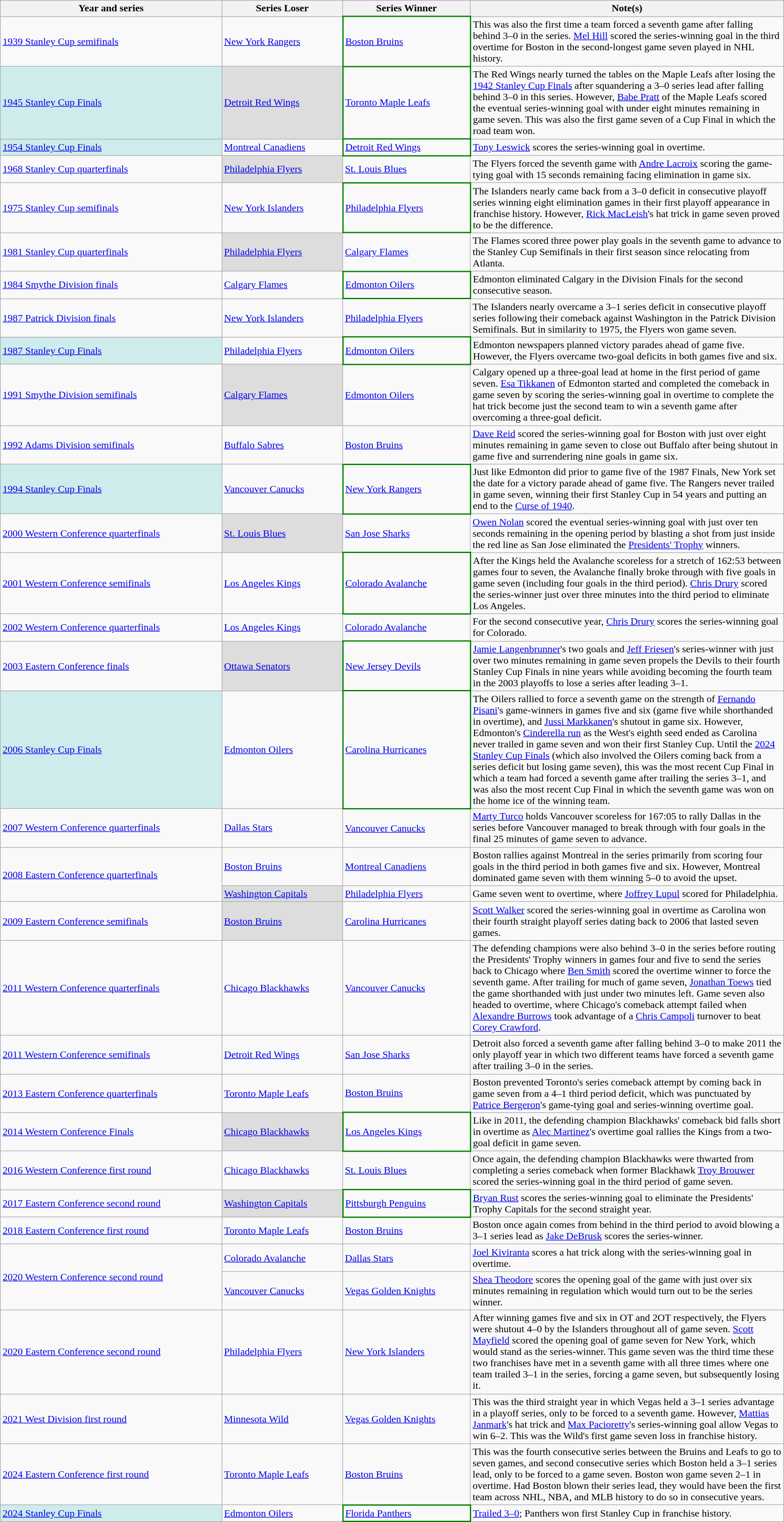<table class="wikitable">
<tr>
<th>Year and series</th>
<th>Series Loser</th>
<th>Series Winner</th>
<th width="40%">Note(s)</th>
</tr>
<tr>
<td><a href='#'>1939 Stanley Cup semifinals</a></td>
<td><a href='#'>New York Rangers</a></td>
<td style="border-bottom:2px solid green; border-top:2px solid green; border-left:2px solid green; border-right:2px solid green"><a href='#'>Boston Bruins</a></td>
<td>This was also the first time a team forced a seventh game after falling behind 3–0 in the series. <a href='#'>Mel Hill</a> scored the series-winning goal in the third overtime for Boston in the second-longest game seven played in NHL history.</td>
</tr>
<tr>
<td style="background-color:#cfecec"><a href='#'>1945 Stanley Cup Finals</a></td>
<td bgcolor="#dddddd"><a href='#'>Detroit Red Wings</a></td>
<td style="border-bottom:2px solid green; border-top:2px solid green; border-left:2px solid green; border-right:2px solid green"><a href='#'>Toronto Maple Leafs</a></td>
<td>The Red Wings nearly turned the tables on the Maple Leafs after losing the <a href='#'>1942 Stanley Cup Finals</a> after squandering a 3–0 series lead after falling behind 3–0 in this series. However, <a href='#'>Babe Pratt</a> of the Maple Leafs scored the eventual series-winning goal with under eight minutes remaining in game seven. This was also the first game seven of a Cup Final in which the road team won.</td>
</tr>
<tr>
<td style="background-color:#cfecec"><a href='#'>1954 Stanley Cup Finals</a></td>
<td><a href='#'>Montreal Canadiens</a></td>
<td style="border-bottom:2px solid green; border-top:2px solid green; border-left:2px solid green; border-right:2px solid green"><a href='#'>Detroit Red Wings</a></td>
<td><a href='#'>Tony Leswick</a> scores the series-winning goal in overtime.</td>
</tr>
<tr>
<td><a href='#'>1968 Stanley Cup quarterfinals</a></td>
<td bgcolor="#dddddd"><a href='#'>Philadelphia Flyers</a></td>
<td><a href='#'>St. Louis Blues</a></td>
<td>The Flyers forced the seventh game with <a href='#'>Andre Lacroix</a> scoring the game-tying goal with 15 seconds remaining facing elimination in game six.</td>
</tr>
<tr>
<td><a href='#'>1975 Stanley Cup semifinals</a></td>
<td><a href='#'>New York Islanders</a></td>
<td style="border-bottom:2px solid green; border-top:2px solid green; border-left:2px solid green; border-right:2px solid green"><a href='#'>Philadelphia Flyers</a></td>
<td>The Islanders nearly came back from a 3–0 deficit in consecutive playoff series winning eight elimination games in their first playoff appearance in franchise history. However, <a href='#'>Rick MacLeish</a>'s hat trick in game seven proved to be the difference.</td>
</tr>
<tr>
<td><a href='#'>1981 Stanley Cup quarterfinals</a></td>
<td bgcolor="#dddddd"><a href='#'>Philadelphia Flyers</a></td>
<td><a href='#'>Calgary Flames</a></td>
<td>The Flames scored three power play goals in the seventh game to advance to the Stanley Cup Semifinals in their first season since relocating from Atlanta.</td>
</tr>
<tr>
<td><a href='#'>1984 Smythe Division finals</a></td>
<td><a href='#'>Calgary Flames</a></td>
<td style="border-bottom:2px solid green; border-top:2px solid green; border-left:2px solid green; border-right:2px solid green"><a href='#'>Edmonton Oilers</a></td>
<td>Edmonton eliminated Calgary in the Division Finals for the second consecutive season.</td>
</tr>
<tr>
<td><a href='#'>1987 Patrick Division finals</a></td>
<td><a href='#'>New York Islanders</a></td>
<td><a href='#'>Philadelphia Flyers</a></td>
<td>The Islanders nearly overcame a 3–1 series deficit in consecutive playoff series following their comeback against Washington in the Patrick Division Semifinals. But in similarity to 1975, the Flyers won game seven.</td>
</tr>
<tr>
<td style="background-color:#cfecec"><a href='#'>1987 Stanley Cup Finals</a></td>
<td><a href='#'>Philadelphia Flyers</a></td>
<td style="border-bottom:2px solid green; border-top:2px solid green; border-left:2px solid green; border-right:2px solid green"><a href='#'>Edmonton Oilers</a></td>
<td>Edmonton newspapers planned victory parades ahead of game five. However, the Flyers overcame two-goal deficits in both games five and six.</td>
</tr>
<tr>
<td><a href='#'>1991 Smythe Division semifinals</a></td>
<td bgcolor="#dddddd"><a href='#'>Calgary Flames</a></td>
<td><a href='#'>Edmonton Oilers</a></td>
<td>Calgary opened up a three-goal lead at home in the first period of game seven. <a href='#'>Esa Tikkanen</a> of Edmonton started and completed the comeback in game seven by scoring the series-winning goal in overtime to complete the hat trick become just the second team to win a seventh game after overcoming a three-goal deficit.</td>
</tr>
<tr>
<td><a href='#'>1992 Adams Division semifinals</a></td>
<td><a href='#'>Buffalo Sabres</a></td>
<td><a href='#'>Boston Bruins</a></td>
<td><a href='#'>Dave Reid</a> scored the series-winning goal for Boston with just over eight minutes remaining in game seven to close out Buffalo after being shutout in game five and surrendering nine goals in game six.</td>
</tr>
<tr>
<td style="background-color:#cfecec"><a href='#'>1994 Stanley Cup Finals</a></td>
<td><a href='#'>Vancouver Canucks</a></td>
<td style="border-bottom:2px solid green; border-top:2px solid green; border-left:2px solid green; border-right:2px solid green"><a href='#'>New York Rangers</a></td>
<td>Just like Edmonton did prior to game five of the 1987 Finals, New York set the date for a victory parade ahead of game five. The Rangers never trailed in game seven, winning their first Stanley Cup in 54 years and putting an end to the <a href='#'>Curse of 1940</a>.</td>
</tr>
<tr>
<td><a href='#'>2000 Western Conference quarterfinals</a></td>
<td bgcolor="#dddddd"><a href='#'>St. Louis Blues</a></td>
<td><a href='#'>San Jose Sharks</a></td>
<td><a href='#'>Owen Nolan</a> scored the eventual series-winning goal with just over ten seconds remaining in the opening period by blasting a shot from just inside the red line as San Jose eliminated the <a href='#'>Presidents' Trophy</a> winners.</td>
</tr>
<tr>
<td><a href='#'>2001 Western Conference semifinals</a></td>
<td><a href='#'>Los Angeles Kings</a></td>
<td style="border-bottom:2px solid green; border-top:2px solid green; border-left:2px solid green; border-right:2px solid green"><a href='#'>Colorado Avalanche</a></td>
<td>After the Kings held the Avalanche scoreless for a stretch of 162:53 between games four to seven, the Avalanche finally broke through with five goals in game seven (including four goals in the third period). <a href='#'>Chris Drury</a> scored the series-winner just over three minutes into the third period to eliminate Los Angeles.</td>
</tr>
<tr>
<td><a href='#'>2002 Western Conference quarterfinals</a></td>
<td><a href='#'>Los Angeles Kings</a></td>
<td><a href='#'>Colorado Avalanche</a></td>
<td>For the second consecutive year, <a href='#'>Chris Drury</a> scores the series-winning goal for Colorado.</td>
</tr>
<tr>
<td><a href='#'>2003 Eastern Conference finals</a></td>
<td bgcolor="#dddddd"><a href='#'>Ottawa Senators</a></td>
<td style="border-bottom:2px solid green; border-top:2px solid green; border-left:2px solid green; border-right:2px solid green"><a href='#'>New Jersey Devils</a></td>
<td><a href='#'>Jamie Langenbrunner</a>'s two goals and <a href='#'>Jeff Friesen</a>'s series-winner with just over two minutes remaining in game seven propels the Devils to their fourth Stanley Cup Finals in nine years while avoiding becoming the fourth team in the 2003 playoffs to lose a series after leading 3–1.</td>
</tr>
<tr>
<td style="background-color:#cfecec"><a href='#'>2006 Stanley Cup Finals</a></td>
<td><a href='#'>Edmonton Oilers</a></td>
<td style="border-bottom:2px solid green; border-top:2px solid green; border-left:2px solid green; border-right:2px solid green"><a href='#'>Carolina Hurricanes</a></td>
<td>The Oilers rallied to force a seventh game on the strength of <a href='#'>Fernando Pisani</a>'s game-winners in games five and six (game five while shorthanded in overtime), and <a href='#'>Jussi Markkanen</a>'s shutout in game six. However, Edmonton's <a href='#'>Cinderella run</a> as the West's eighth seed ended as Carolina never trailed in game seven and won their first Stanley Cup. Until the <a href='#'>2024 Stanley Cup Finals</a> (which also involved the Oilers coming back from a series deficit but losing game seven), this was the most recent Cup Final in which a team had forced a seventh game after trailing the series 3–1, and was also the most recent Cup Final in which the seventh game was won on the home ice of the winning team.</td>
</tr>
<tr>
<td><a href='#'>2007 Western Conference quarterfinals</a></td>
<td><a href='#'>Dallas Stars</a></td>
<td><a href='#'>Vancouver Canucks</a></td>
<td><a href='#'>Marty Turco</a> holds Vancouver scoreless for 167:05 to rally Dallas in the series before Vancouver managed to break through with four goals in the final 25 minutes of game seven to advance.</td>
</tr>
<tr>
<td rowspan="2"><a href='#'>2008 Eastern Conference quarterfinals</a></td>
<td><a href='#'>Boston Bruins</a></td>
<td><a href='#'>Montreal Canadiens</a></td>
<td>Boston rallies against Montreal in the series primarily from scoring four goals in the third period in both games five and six. However, Montreal dominated game seven with them winning 5–0 to avoid the upset.</td>
</tr>
<tr>
<td bgcolor="#dddddd"><a href='#'>Washington Capitals</a></td>
<td><a href='#'>Philadelphia Flyers</a></td>
<td>Game seven went to overtime, where <a href='#'>Joffrey Lupul</a> scored for Philadelphia.</td>
</tr>
<tr>
<td><a href='#'>2009 Eastern Conference semifinals</a></td>
<td bgcolor="#dddddd"><a href='#'>Boston Bruins</a></td>
<td><a href='#'>Carolina Hurricanes</a></td>
<td><a href='#'>Scott Walker</a> scored the series-winning goal in overtime as Carolina won their fourth straight playoff series dating back to 2006 that lasted seven games.</td>
</tr>
<tr>
<td><a href='#'>2011 Western Conference quarterfinals</a></td>
<td><a href='#'>Chicago Blackhawks</a></td>
<td><a href='#'>Vancouver Canucks</a></td>
<td>The defending champions were also behind 3–0 in the series before routing the Presidents' Trophy winners in games four and five to send the series back to Chicago where <a href='#'>Ben Smith</a> scored the overtime winner to force the seventh game. After trailing for much of game seven, <a href='#'>Jonathan Toews</a> tied the game shorthanded with just under two minutes left. Game seven also headed to overtime, where Chicago's comeback attempt failed when <a href='#'>Alexandre Burrows</a> took advantage of a <a href='#'>Chris Campoli</a> turnover to beat <a href='#'>Corey Crawford</a>.</td>
</tr>
<tr>
<td><a href='#'>2011 Western Conference semifinals</a></td>
<td><a href='#'>Detroit Red Wings</a></td>
<td><a href='#'>San Jose Sharks</a></td>
<td>Detroit also forced a seventh game after falling behind 3–0 to make 2011 the only playoff year in which two different teams have forced a seventh game after trailing 3–0 in the series.</td>
</tr>
<tr>
<td><a href='#'>2013 Eastern Conference quarterfinals</a></td>
<td><a href='#'>Toronto Maple Leafs</a></td>
<td><a href='#'>Boston Bruins</a></td>
<td>Boston prevented Toronto's series comeback attempt by coming back in game seven from a 4–1 third period deficit, which was punctuated by <a href='#'>Patrice Bergeron</a>'s game-tying goal and series-winning overtime goal.</td>
</tr>
<tr>
<td><a href='#'>2014 Western Conference Finals</a></td>
<td bgcolor="#dddddd"><a href='#'>Chicago Blackhawks</a></td>
<td style="border-bottom:2px solid green; border-top:2px solid green; border-left:2px solid green; border-right:2px solid green"><a href='#'>Los Angeles Kings</a></td>
<td>Like in 2011, the defending champion Blackhawks' comeback bid falls short in overtime as <a href='#'>Alec Martinez</a>'s overtime goal rallies the Kings from a two-goal deficit in game seven.</td>
</tr>
<tr>
<td><a href='#'>2016 Western Conference first round</a></td>
<td><a href='#'>Chicago Blackhawks</a></td>
<td><a href='#'>St. Louis Blues</a></td>
<td>Once again, the defending champion Blackhawks were thwarted from completing a series comeback when former Blackhawk <a href='#'>Troy Brouwer</a> scored the series-winning goal in the third period of game seven.</td>
</tr>
<tr>
<td><a href='#'>2017 Eastern Conference second round</a></td>
<td bgcolor="#dddddd"><a href='#'>Washington Capitals</a></td>
<td style="border-bottom:2px solid green; border-top:2px solid green; border-left:2px solid green; border-right:2px solid green"><a href='#'>Pittsburgh Penguins</a></td>
<td><a href='#'>Bryan Rust</a> scores the series-winning goal to eliminate the Presidents' Trophy Capitals for the second straight year.</td>
</tr>
<tr>
<td><a href='#'>2018 Eastern Conference first round</a></td>
<td><a href='#'>Toronto Maple Leafs</a></td>
<td><a href='#'>Boston Bruins</a></td>
<td>Boston once again comes from behind in the third period to avoid blowing a 3–1 series lead as <a href='#'>Jake DeBrusk</a> scores the series-winner.</td>
</tr>
<tr>
<td rowspan="2"><a href='#'>2020 Western Conference second round</a></td>
<td><a href='#'>Colorado Avalanche</a></td>
<td><a href='#'>Dallas Stars</a></td>
<td><a href='#'>Joel Kiviranta</a> scores a hat trick along with the series-winning goal in overtime.</td>
</tr>
<tr>
<td><a href='#'>Vancouver Canucks</a></td>
<td><a href='#'>Vegas Golden Knights</a></td>
<td><a href='#'>Shea Theodore</a> scores the opening goal of the game with just over six minutes remaining in regulation which would turn out to be the series winner.</td>
</tr>
<tr>
<td><a href='#'>2020 Eastern Conference second round</a></td>
<td><a href='#'>Philadelphia Flyers</a></td>
<td><a href='#'>New York Islanders</a></td>
<td>After winning games five and six in OT and 2OT respectively, the Flyers were shutout 4–0 by the Islanders throughout all of game seven. <a href='#'>Scott Mayfield</a> scored the opening goal of game seven for New York, which would stand as the series-winner. This game seven was the third time these two franchises have met in a seventh game with all three times where one team trailed 3–1 in the series, forcing a game seven, but subsequently losing it.</td>
</tr>
<tr>
<td><a href='#'>2021 West Division first round</a></td>
<td><a href='#'>Minnesota Wild</a></td>
<td><a href='#'>Vegas Golden Knights</a></td>
<td>This was the third straight year in which Vegas held a 3–1 series advantage in a playoff series, only to be forced to a seventh game. However, <a href='#'>Mattias Janmark</a>'s hat trick and <a href='#'>Max Pacioretty</a>'s series-winning goal allow Vegas to win 6–2. This was the Wild's first game seven loss in franchise history.</td>
</tr>
<tr>
<td><a href='#'>2024 Eastern Conference first round</a></td>
<td><a href='#'>Toronto Maple Leafs</a></td>
<td><a href='#'>Boston Bruins</a></td>
<td>This was the fourth consecutive series between the Bruins and Leafs to go to seven games, and second consecutive series which Boston held a 3–1 series lead, only to be forced to a game seven. Boston won game seven 2–1 in overtime. Had Boston blown their series lead, they would have been the first team across NHL, NBA, and MLB history to do so in consecutive years.</td>
</tr>
<tr>
<td style="background-color:#cfecec"><a href='#'>2024 Stanley Cup Finals</a></td>
<td><a href='#'>Edmonton Oilers</a></td>
<td style="border-bottom:2px solid green; border-top:2px solid green; border-left:2px solid green; border-right:2px solid green"><a href='#'>Florida Panthers</a></td>
<td><a href='#'>Trailed 3–0</a>; Panthers won first Stanley Cup in franchise history.</td>
</tr>
</table>
